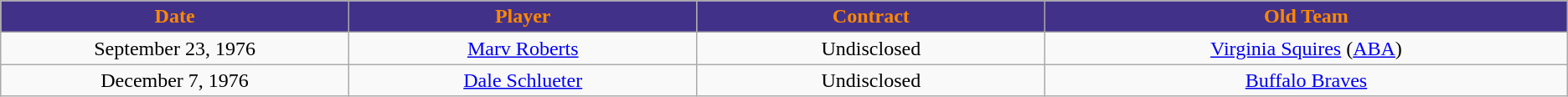<table class="wikitable">
<tr>
<th style="background:#423189; color:#FF8800" width="10%">Date</th>
<th style="background:#423189; color:#FF8800" width="10%">Player</th>
<th style="background:#423189; color:#FF8800" width="10%">Contract</th>
<th style="background:#423189; color:#FF8800" width="15%">Old Team</th>
</tr>
<tr style="text-align: center">
<td>September 23, 1976</td>
<td><a href='#'>Marv Roberts</a></td>
<td>Undisclosed</td>
<td><a href='#'>Virginia Squires</a> (<a href='#'>ABA</a>)</td>
</tr>
<tr style="text-align: center">
<td>December 7, 1976</td>
<td><a href='#'>Dale Schlueter</a></td>
<td>Undisclosed</td>
<td><a href='#'>Buffalo Braves</a></td>
</tr>
</table>
